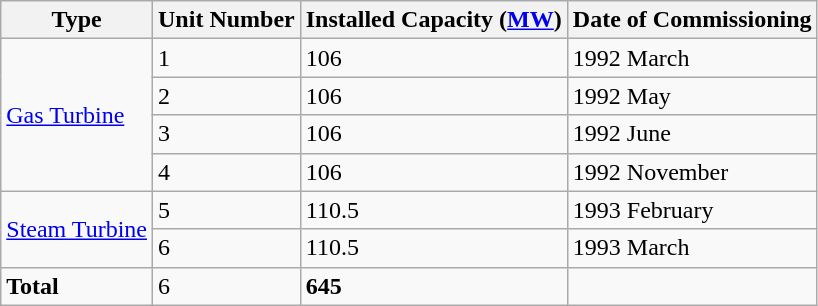<table class="sortable wikitable">
<tr>
<th>Type</th>
<th>Unit Number</th>
<th>Installed Capacity (<a href='#'>MW</a>)</th>
<th>Date of Commissioning</th>
</tr>
<tr>
<td rowspan="4"><a href='#'>Gas Turbine</a></td>
<td>1</td>
<td>106</td>
<td>1992 March</td>
</tr>
<tr>
<td>2</td>
<td>106</td>
<td>1992 May</td>
</tr>
<tr>
<td>3</td>
<td>106</td>
<td>1992 June</td>
</tr>
<tr>
<td>4</td>
<td>106</td>
<td>1992 November</td>
</tr>
<tr>
<td rowspan="2"><a href='#'>Steam Turbine</a></td>
<td>5</td>
<td>110.5</td>
<td>1993 February</td>
</tr>
<tr>
<td>6</td>
<td>110.5</td>
<td>1993 March</td>
</tr>
<tr>
<td><strong>Total</strong></td>
<td>6</td>
<td><strong>645</strong></td>
<td></td>
</tr>
</table>
